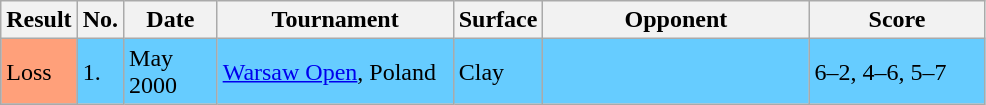<table class="sortable wikitable">
<tr>
<th>Result</th>
<th style="width:20px" class="unsortable">No.</th>
<th style="width:55px">Date</th>
<th style="width:150px">Tournament</th>
<th style="width:50px">Surface</th>
<th style="width:170px">Opponent</th>
<th style="width:110px" class="unsortable">Score</th>
</tr>
<tr bgcolor="66CCFF">
<td style="background:#ffa07a;">Loss</td>
<td>1.</td>
<td>May 2000</td>
<td><a href='#'>Warsaw Open</a>, Poland</td>
<td>Clay</td>
<td></td>
<td>6–2, 4–6, 5–7</td>
</tr>
</table>
